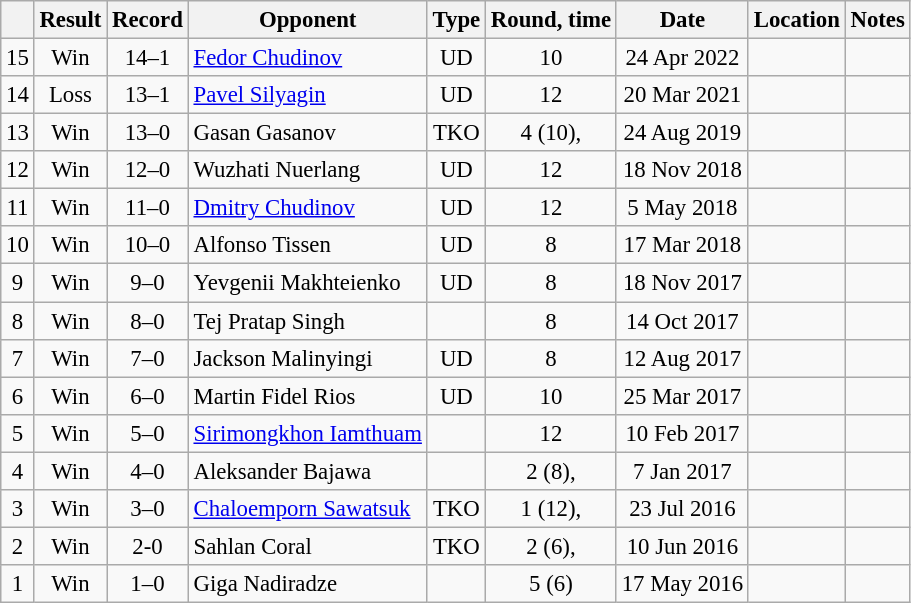<table class="wikitable" style="text-align:center; font-size:95%">
<tr>
<th></th>
<th>Result</th>
<th>Record</th>
<th>Opponent</th>
<th>Type</th>
<th>Round, time</th>
<th>Date</th>
<th>Location</th>
<th>Notes</th>
</tr>
<tr>
<td>15</td>
<td>Win</td>
<td>14–1</td>
<td style="text-align:left;"><a href='#'>Fedor Chudinov</a></td>
<td>UD</td>
<td>10</td>
<td>24 Apr 2022</td>
<td style="text-align:left;"></td>
<td></td>
</tr>
<tr>
<td>14</td>
<td>Loss</td>
<td>13–1</td>
<td style="text-align:left;"><a href='#'>Pavel Silyagin</a></td>
<td>UD</td>
<td>12</td>
<td>20 Mar 2021</td>
<td style="text-align:left;"></td>
<td style="text-align:left;"></td>
</tr>
<tr>
<td>13</td>
<td>Win</td>
<td>13–0</td>
<td style="text-align:left;">Gasan Gasanov</td>
<td>TKO</td>
<td>4 (10), </td>
<td>24 Aug 2019</td>
<td style="text-align:left;"></td>
<td></td>
</tr>
<tr>
<td>12</td>
<td>Win</td>
<td>12–0</td>
<td style="text-align:left;">Wuzhati Nuerlang</td>
<td>UD</td>
<td>12</td>
<td>18 Nov 2018</td>
<td style="text-align:left;"></td>
<td style="text-align:left;"></td>
</tr>
<tr>
<td>11</td>
<td>Win</td>
<td>11–0</td>
<td style="text-align:left;"><a href='#'>Dmitry Chudinov</a></td>
<td>UD</td>
<td>12</td>
<td>5 May 2018</td>
<td style="text-align:left;"></td>
<td style="text-align:left;"></td>
</tr>
<tr>
<td>10</td>
<td>Win</td>
<td>10–0</td>
<td style="text-align:left;">Alfonso Tissen</td>
<td>UD</td>
<td>8</td>
<td>17 Mar 2018</td>
<td style="text-align:left;"></td>
<td></td>
</tr>
<tr>
<td>9</td>
<td>Win</td>
<td>9–0</td>
<td style="text-align:left;">Yevgenii Makhteienko</td>
<td>UD</td>
<td>8</td>
<td>18 Nov 2017</td>
<td style="text-align:left;"></td>
<td></td>
</tr>
<tr>
<td>8</td>
<td>Win</td>
<td>8–0</td>
<td style="text-align:left;">Tej Pratap Singh</td>
<td></td>
<td>8</td>
<td>14 Oct 2017</td>
<td style="text-align:left;"></td>
<td></td>
</tr>
<tr>
<td>7</td>
<td>Win</td>
<td>7–0</td>
<td style="text-align:left;">Jackson Malinyingi</td>
<td>UD</td>
<td>8</td>
<td>12 Aug 2017</td>
<td style="text-align:left;"></td>
<td></td>
</tr>
<tr>
<td>6</td>
<td>Win</td>
<td>6–0</td>
<td style="text-align:left;">Martin Fidel Rios</td>
<td>UD</td>
<td>10</td>
<td>25 Mar 2017</td>
<td style="text-align:left;"></td>
<td></td>
</tr>
<tr>
<td>5</td>
<td>Win</td>
<td>5–0</td>
<td style="text-align:left;"><a href='#'>Sirimongkhon Iamthuam</a></td>
<td></td>
<td>12</td>
<td>10 Feb 2017</td>
<td style="text-align:left;"></td>
<td style="text-align:left;"></td>
</tr>
<tr>
<td>4</td>
<td>Win</td>
<td>4–0</td>
<td style="text-align:left;">Aleksander Bajawa</td>
<td></td>
<td>2 (8), </td>
<td>7 Jan 2017</td>
<td style="text-align:left;"></td>
<td></td>
</tr>
<tr>
<td>3</td>
<td>Win</td>
<td>3–0</td>
<td style="text-align:left;"><a href='#'>Chaloemporn Sawatsuk</a></td>
<td>TKO</td>
<td>1 (12), </td>
<td>23 Jul 2016</td>
<td style="text-align:left;"></td>
<td style="text-align:left;"></td>
</tr>
<tr>
<td>2</td>
<td>Win</td>
<td>2-0</td>
<td style="text-align:left;">Sahlan Coral</td>
<td>TKO</td>
<td>2 (6), </td>
<td>10 Jun 2016</td>
<td style="text-align:left;"></td>
<td></td>
</tr>
<tr>
<td>1</td>
<td>Win</td>
<td>1–0</td>
<td style="text-align:left;">Giga Nadiradze</td>
<td></td>
<td>5 (6)</td>
<td>17 May 2016</td>
<td style="text-align:left;"></td>
<td></td>
</tr>
</table>
